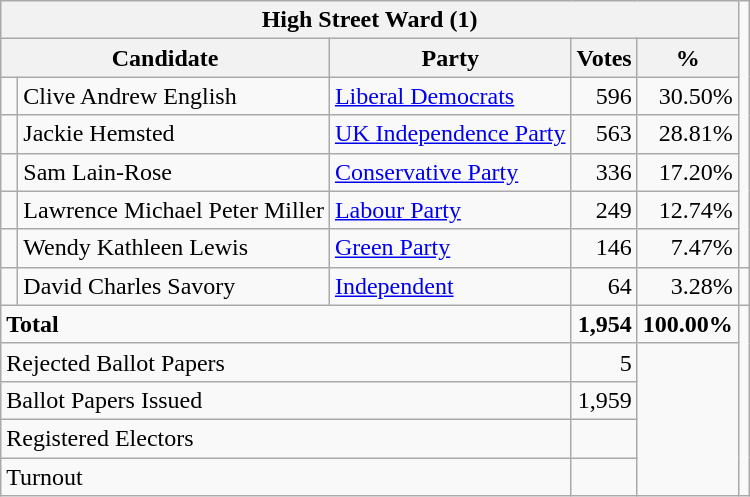<table class="wikitable" border="1" style="text-align:right; font-size:100%">
<tr>
<th align=center colspan=5>High Street Ward (1)</th>
</tr>
<tr>
<th align=left colspan=2>Candidate</th>
<th align=left>Party</th>
<th align=center>Votes</th>
<th align=center>%</th>
</tr>
<tr>
<td bgcolor=> </td>
<td align=left>Clive Andrew English</td>
<td align=left><a href='#'>Liberal Democrats</a></td>
<td>596</td>
<td>30.50%</td>
</tr>
<tr>
<td bgcolor=> </td>
<td align=left>Jackie Hemsted</td>
<td align=left><a href='#'>UK Independence Party</a></td>
<td>563</td>
<td>28.81%</td>
</tr>
<tr>
<td bgcolor=> </td>
<td align=left>Sam Lain-Rose</td>
<td align=left><a href='#'>Conservative Party</a></td>
<td>336</td>
<td>17.20%</td>
</tr>
<tr>
<td bgcolor=> </td>
<td align=left>Lawrence Michael Peter Miller</td>
<td align=left><a href='#'>Labour Party</a></td>
<td>249</td>
<td>12.74%</td>
</tr>
<tr>
<td bgcolor=> </td>
<td align=left>Wendy Kathleen Lewis</td>
<td align=left><a href='#'>Green Party</a></td>
<td>146</td>
<td>7.47%</td>
</tr>
<tr>
<td></td>
<td align=left>David Charles Savory</td>
<td align=left><a href='#'>Independent</a></td>
<td>64</td>
<td>3.28%</td>
<td></td>
</tr>
<tr>
<td align=left colspan=3><strong>Total</strong></td>
<td><strong>1,954</strong></td>
<td><strong>100.00%</strong></td>
</tr>
<tr>
<td align=left colspan=3>Rejected Ballot Papers</td>
<td>5</td>
<td rowspan=4></td>
</tr>
<tr>
<td align=left colspan=3>Ballot Papers Issued</td>
<td>1,959</td>
</tr>
<tr>
<td align=left colspan=3>Registered Electors</td>
<td></td>
</tr>
<tr>
<td align=left colspan=3>Turnout</td>
<td></td>
</tr>
</table>
